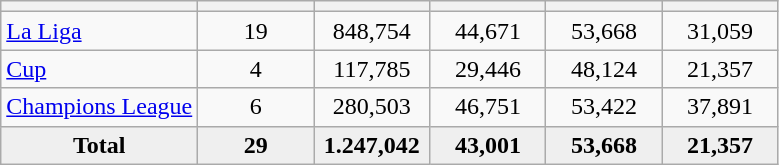<table class="wikitable" style="text-align: center">
<tr>
<th></th>
<th style="width:70px;"></th>
<th style="width:70px;"></th>
<th style="width:70px;"></th>
<th style="width:70px;"></th>
<th style="width:70px;"></th>
</tr>
<tr>
<td align=left><a href='#'>La Liga</a></td>
<td>19</td>
<td>848,754</td>
<td>44,671</td>
<td>53,668</td>
<td>31,059</td>
</tr>
<tr>
<td align=left><a href='#'>Cup</a></td>
<td>4</td>
<td>117,785</td>
<td>29,446</td>
<td>48,124</td>
<td>21,357</td>
</tr>
<tr>
<td align=left><a href='#'>Champions League</a></td>
<td>6</td>
<td>280,503</td>
<td>46,751</td>
<td>53,422</td>
<td>37,891</td>
</tr>
<tr bgcolor="#EFEFEF">
<td><strong>Total</strong></td>
<td><strong>29</strong></td>
<td><strong>1.247,042</strong></td>
<td><strong>43,001</strong></td>
<td><strong>53,668</strong></td>
<td><strong>21,357</strong></td>
</tr>
</table>
